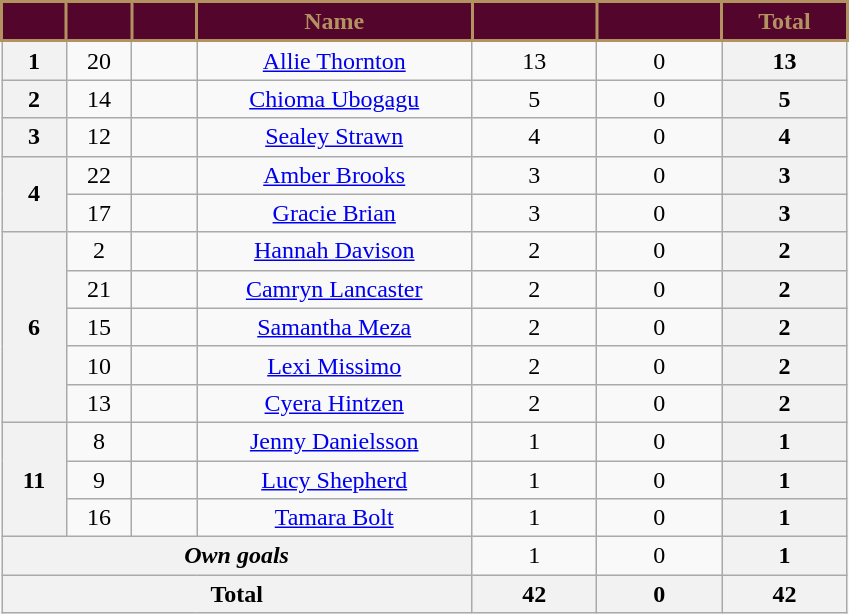<table class="wikitable sortable" style="text-align:center;">
<tr>
<th style="background:#54052B; color:#B39262; border:2px solid #B39262; width:35px;" scope="col"></th>
<th style="background:#54052B; color:#B39262; border:2px solid #B39262; width:35px;" scope="col"></th>
<th style="background:#54052B; color:#B39262; border:2px solid #B39262; width:35px;" scope="col"></th>
<th style="background:#54052B; color:#B39262; border:2px solid #B39262; width:175px;" scope="col">Name</th>
<th style="background:#54052B; color:#B39262; border:2px solid #B39262; width:75px;" scope="col"></th>
<th style="background:#54052B; color:#B39262; border:2px solid #B39262; width:75px;" scope="col"></th>
<th style="background:#54052B; color:#B39262; border:2px solid #B39262; width:75px;" scope="col">Total</th>
</tr>
<tr>
<th>1</th>
<td>20</td>
<td></td>
<td><a href='#'>Allie Thornton</a></td>
<td>13</td>
<td>0</td>
<th>13</th>
</tr>
<tr>
<th>2</th>
<td>14</td>
<td></td>
<td><a href='#'>Chioma Ubogagu</a></td>
<td>5</td>
<td>0</td>
<th>5</th>
</tr>
<tr>
<th>3</th>
<td>12</td>
<td></td>
<td><a href='#'>Sealey Strawn</a></td>
<td>4</td>
<td>0</td>
<th>4</th>
</tr>
<tr>
<th rowspan="2">4</th>
<td>22</td>
<td></td>
<td><a href='#'>Amber Brooks</a></td>
<td>3</td>
<td>0</td>
<th>3</th>
</tr>
<tr>
<td>17</td>
<td></td>
<td><a href='#'>Gracie Brian</a></td>
<td>3</td>
<td>0</td>
<th>3</th>
</tr>
<tr>
<th rowspan="5">6</th>
<td>2</td>
<td></td>
<td><a href='#'>Hannah Davison</a></td>
<td>2</td>
<td>0</td>
<th>2</th>
</tr>
<tr>
<td>21</td>
<td></td>
<td><a href='#'>Camryn Lancaster</a></td>
<td>2</td>
<td>0</td>
<th>2</th>
</tr>
<tr>
<td>15</td>
<td></td>
<td><a href='#'>Samantha Meza</a></td>
<td>2</td>
<td>0</td>
<th>2</th>
</tr>
<tr>
<td>10</td>
<td></td>
<td><a href='#'>Lexi Missimo</a></td>
<td>2</td>
<td>0</td>
<th>2</th>
</tr>
<tr>
<td>13</td>
<td></td>
<td><a href='#'>Cyera Hintzen</a></td>
<td>2</td>
<td>0</td>
<th>2</th>
</tr>
<tr>
<th rowspan="3">11</th>
<td>8</td>
<td></td>
<td><a href='#'>Jenny Danielsson</a></td>
<td>1</td>
<td>0</td>
<th>1</th>
</tr>
<tr>
<td>9</td>
<td></td>
<td><a href='#'>Lucy Shepherd</a></td>
<td>1</td>
<td>0</td>
<th>1</th>
</tr>
<tr>
<td>16</td>
<td></td>
<td><a href='#'>Tamara Bolt</a></td>
<td>1</td>
<td>0</td>
<th>1</th>
</tr>
<tr>
<th colspan="4"><em>Own goals</em></th>
<td>1</td>
<td>0</td>
<th>1</th>
</tr>
<tr>
<th colspan="4" scope="row">Total</th>
<th>42</th>
<th>0</th>
<th>42</th>
</tr>
</table>
